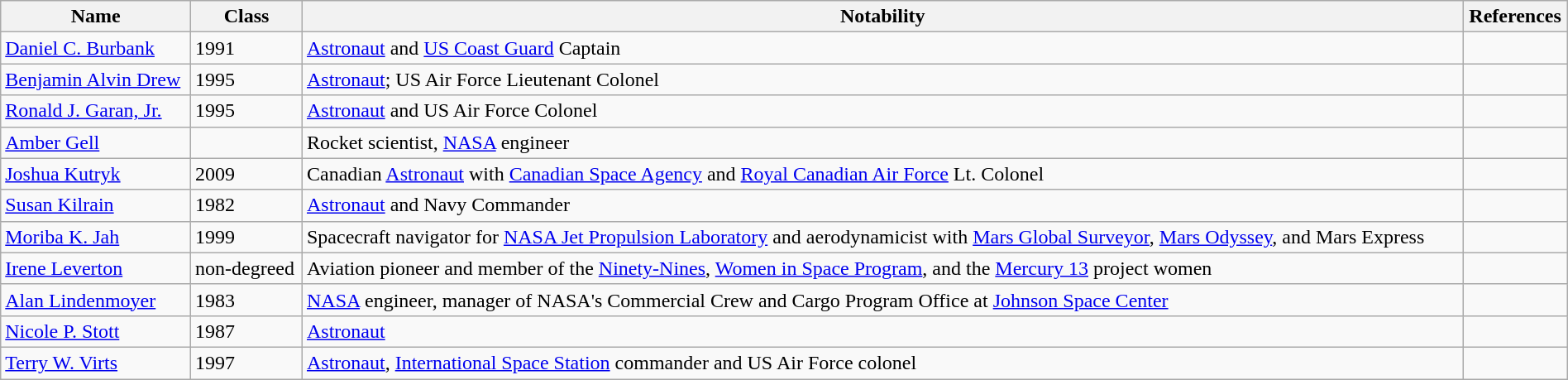<table class="wikitable sortable" style="width:100%;">
<tr>
<th>Name</th>
<th>Class</th>
<th>Notability</th>
<th>References</th>
</tr>
<tr>
<td><a href='#'>Daniel C. Burbank</a></td>
<td>1991</td>
<td><a href='#'>Astronaut</a> and <a href='#'>US Coast Guard</a> Captain</td>
<td></td>
</tr>
<tr>
<td><a href='#'>Benjamin Alvin Drew</a></td>
<td>1995</td>
<td><a href='#'>Astronaut</a>; US Air Force Lieutenant Colonel</td>
<td></td>
</tr>
<tr>
<td><a href='#'>Ronald J. Garan, Jr.</a></td>
<td>1995</td>
<td><a href='#'>Astronaut</a> and US Air Force Colonel</td>
<td></td>
</tr>
<tr>
<td><a href='#'>Amber Gell</a></td>
<td></td>
<td>Rocket scientist, <a href='#'>NASA</a> engineer</td>
<td></td>
</tr>
<tr>
<td><a href='#'>Joshua Kutryk</a></td>
<td>2009</td>
<td>Canadian <a href='#'>Astronaut</a> with <a href='#'>Canadian Space Agency</a> and <a href='#'>Royal Canadian Air Force</a> Lt. Colonel</td>
<td></td>
</tr>
<tr>
<td><a href='#'>Susan Kilrain</a></td>
<td>1982</td>
<td><a href='#'>Astronaut</a> and Navy Commander</td>
<td></td>
</tr>
<tr>
<td><a href='#'>Moriba K. Jah</a></td>
<td>1999</td>
<td>Spacecraft navigator for <a href='#'>NASA Jet Propulsion Laboratory</a> and aerodynamicist with <a href='#'>Mars Global Surveyor</a>, <a href='#'>Mars Odyssey</a>, and Mars Express</td>
<td></td>
</tr>
<tr>
<td><a href='#'>Irene Leverton</a></td>
<td>non-degreed</td>
<td>Aviation pioneer and member of the <a href='#'>Ninety-Nines</a>, <a href='#'>Women in Space Program</a>, and the <a href='#'>Mercury 13</a> project women</td>
<td></td>
</tr>
<tr>
<td><a href='#'>Alan Lindenmoyer</a></td>
<td>1983</td>
<td><a href='#'>NASA</a> engineer, manager of NASA's Commercial Crew and Cargo Program Office at <a href='#'>Johnson Space Center</a></td>
<td></td>
</tr>
<tr>
<td><a href='#'>Nicole P. Stott</a></td>
<td>1987</td>
<td><a href='#'>Astronaut</a></td>
<td></td>
</tr>
<tr>
<td><a href='#'>Terry W. Virts</a></td>
<td>1997</td>
<td><a href='#'>Astronaut</a>, <a href='#'>International Space Station</a> commander and US Air Force colonel</td>
<td></td>
</tr>
</table>
